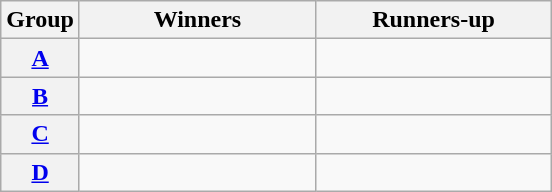<table class=wikitable>
<tr>
<th>Group</th>
<th width="150">Winners</th>
<th width="150">Runners-up</th>
</tr>
<tr>
<th><a href='#'>A</a></th>
<td></td>
<td></td>
</tr>
<tr>
<th><a href='#'>B</a></th>
<td></td>
<td></td>
</tr>
<tr>
<th><a href='#'>C</a></th>
<td></td>
<td></td>
</tr>
<tr>
<th><a href='#'>D</a></th>
<td></td>
<td></td>
</tr>
</table>
